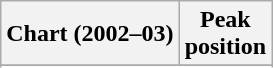<table class="wikitable sortable plainrowheaders" style="text-align:center">
<tr>
<th scope="col">Chart (2002–03)</th>
<th scope="col">Peak<br>position</th>
</tr>
<tr>
</tr>
<tr>
</tr>
</table>
